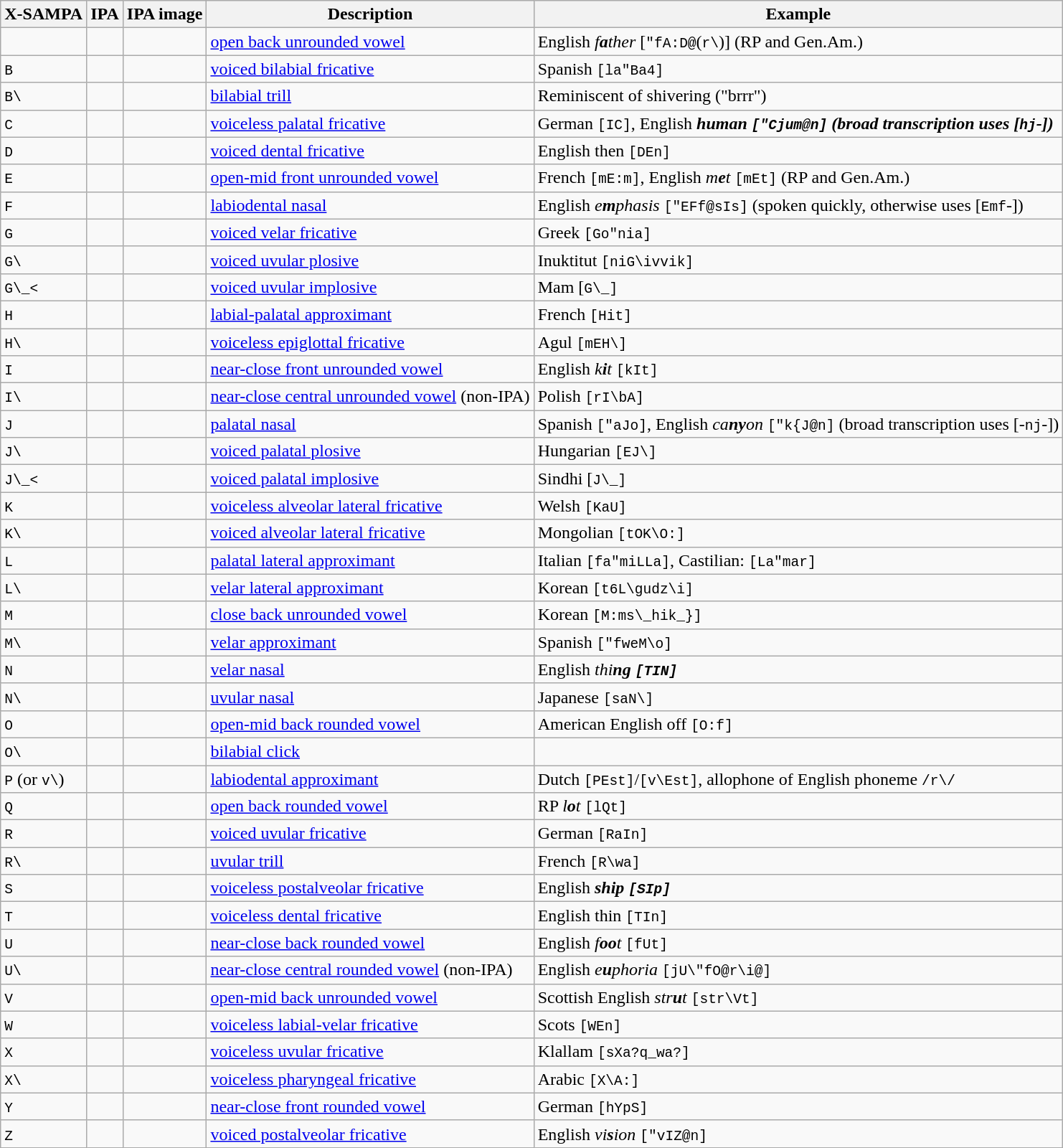<table class="wikitable sortable">
<tr>
<th>X-SAMPA</th>
<th>IPA</th>
<th>IPA image</th>
<th>Description</th>
<th>Example</th>
</tr>
<tr>
<td><code></code></td>
<td></td>
<td></td>
<td><a href='#'>open back unrounded vowel</a></td>
<td>English <em>f<strong>a</strong>ther</em> [<code>"fA:D@</code>(<code>r\</code>)] (RP and Gen.Am.)</td>
</tr>
<tr>
<td><code>B</code></td>
<td></td>
<td></td>
<td><a href='#'>voiced bilabial fricative</a></td>
<td>Spanish  <code>[la"Ba4]</code></td>
</tr>
<tr>
<td><code>B\</code></td>
<td></td>
<td></td>
<td><a href='#'>bilabial trill</a></td>
<td>Reminiscent of shivering ("brrr")</td>
</tr>
<tr>
<td><code>C</code></td>
<td></td>
<td></td>
<td><a href='#'>voiceless palatal fricative</a></td>
<td>German  <code>[IC]</code>, English <strong><em>h<strong>uman<em> <code>["Cjum@n]</code> (broad transcription uses [<code>hj</code>-])</td>
</tr>
<tr>
<td><code>D</code></td>
<td></td>
<td></td>
<td><a href='#'>voiced dental fricative</a></td>
<td>English </em></strong>th</strong>en</em> <code>[DEn]</code></td>
</tr>
<tr>
<td><code>E</code></td>
<td></td>
<td></td>
<td><a href='#'>open-mid front unrounded vowel</a></td>
<td>French  <code>[mE:m]</code>, English <em>m<strong>e</strong>t</em> <code>[mEt]</code> (RP and Gen.Am.)</td>
</tr>
<tr>
<td><code>F</code></td>
<td></td>
<td></td>
<td><a href='#'>labiodental nasal</a></td>
<td>English <em>e<strong>m</strong>phasis</em> <code>["EFf@sIs]</code> (spoken quickly, otherwise uses [<code>Emf</code>-])</td>
</tr>
<tr>
<td><code>G</code></td>
<td></td>
<td></td>
<td><a href='#'>voiced velar fricative</a></td>
<td>Greek  <code>[Go"nia]</code></td>
</tr>
<tr>
<td><code>G\</code></td>
<td></td>
<td></td>
<td><a href='#'>voiced uvular plosive</a></td>
<td>Inuktitut  <code>[niG\ivvik]</code></td>
</tr>
<tr>
<td><code>G\_<</code></td>
<td></td>
<td></td>
<td><a href='#'>voiced uvular implosive</a></td>
<td>Mam  [<code>G\_<a</code>]</td>
</tr>
<tr>
<td><code>H</code></td>
<td></td>
<td></td>
<td><a href='#'>labial-palatal approximant</a></td>
<td>French  <code>[Hit]</code></td>
</tr>
<tr>
<td><code>H\</code></td>
<td></td>
<td></td>
<td><a href='#'>voiceless epiglottal fricative</a></td>
<td>Agul  <code>[mEH\]</code></td>
</tr>
<tr>
<td><code>I</code></td>
<td></td>
<td></td>
<td><a href='#'>near-close front unrounded vowel</a></td>
<td>English <em>k<strong>i</strong>t</em> <code>[kIt]</code></td>
</tr>
<tr>
<td><code>I\</code></td>
<td></td>
<td></td>
<td><a href='#'>near-close central unrounded vowel</a> (non-IPA)</td>
<td>Polish  <code>[rI\bA]</code> </td>
</tr>
<tr>
<td><code>J</code></td>
<td></td>
<td></td>
<td><a href='#'>palatal nasal</a></td>
<td>Spanish  <code>["aJo]</code>, English <em>ca<strong>ny</strong>on</em> <code>["k{J@n]</code> (broad transcription uses [-<code>nj</code>-])</td>
</tr>
<tr>
<td><code>J\</code></td>
<td></td>
<td></td>
<td><a href='#'>voiced palatal plosive</a></td>
<td>Hungarian  <code>[EJ\]</code></td>
</tr>
<tr>
<td><code>J\_<</code></td>
<td></td>
<td></td>
<td><a href='#'>voiced palatal implosive</a></td>
<td>Sindhi  [<code>J\_<aro</code>]</td>
</tr>
<tr>
<td><code>K</code></td>
<td></td>
<td></td>
<td><a href='#'>voiceless alveolar lateral fricative</a></td>
<td>Welsh  <code>[KaU]</code></td>
</tr>
<tr>
<td><code>K\</code></td>
<td></td>
<td></td>
<td><a href='#'>voiced alveolar lateral fricative</a></td>
<td>Mongolian  <code>[tOK\O:]</code></td>
</tr>
<tr>
<td><code>L</code></td>
<td></td>
<td></td>
<td><a href='#'>palatal lateral approximant</a></td>
<td>Italian  <code>[fa"miLLa]</code>, Castilian:  <code>[La"mar]</code></td>
</tr>
<tr>
<td><code>L\</code></td>
<td></td>
<td></td>
<td><a href='#'>velar lateral approximant</a></td>
<td>Korean  <code>[t6L\gudz\i]</code></td>
</tr>
<tr>
<td><code>M</code></td>
<td></td>
<td></td>
<td><a href='#'>close back unrounded vowel</a></td>
<td>Korean  <code>[M:ms\_hik_}]</code></td>
</tr>
<tr>
<td><code>M\</code></td>
<td></td>
<td></td>
<td><a href='#'>velar approximant</a></td>
<td>Spanish  <code>["fweM\o]</code></td>
</tr>
<tr>
<td><code>N</code></td>
<td></td>
<td></td>
<td><a href='#'>velar nasal</a></td>
<td>English <em>thi<strong>ng<strong><em> <code>[TIN]</code></td>
</tr>
<tr>
<td><code>N\</code></td>
<td></td>
<td></td>
<td><a href='#'>uvular nasal</a></td>
<td>Japanese   <code>[saN\]</code></td>
</tr>
<tr>
<td><code>O</code></td>
<td></td>
<td></td>
<td><a href='#'>open-mid back rounded vowel</a></td>
<td>American English </em></strong>o</strong>ff</em> <code>[O:f]</code></td>
</tr>
<tr>
<td><code>O\</code></td>
<td></td>
<td></td>
<td><a href='#'>bilabial click</a></td>
<td> </td>
</tr>
<tr>
<td><code>P</code> (or <code>v\</code>)</td>
<td></td>
<td></td>
<td><a href='#'>labiodental approximant</a></td>
<td>Dutch  <code>[PEst]</code>/<code>[v\Est]</code>, allophone of English phoneme <code>/r\/</code></td>
</tr>
<tr>
<td><code>Q</code></td>
<td></td>
<td></td>
<td><a href='#'>open back rounded vowel</a></td>
<td>RP <em>l<strong>o</strong>t</em> <code>[lQt]</code></td>
</tr>
<tr>
<td><code>R</code></td>
<td></td>
<td></td>
<td><a href='#'>voiced uvular fricative</a></td>
<td>German  <code>[RaIn]</code></td>
</tr>
<tr>
<td><code>R\</code></td>
<td></td>
<td></td>
<td><a href='#'>uvular trill</a></td>
<td>French  <code>[R\wa]</code></td>
</tr>
<tr>
<td><code>S</code></td>
<td></td>
<td></td>
<td><a href='#'>voiceless postalveolar fricative</a></td>
<td>English <strong><em>sh<strong>ip<em> <code>[SIp]</code></td>
</tr>
<tr>
<td><code>T</code></td>
<td></td>
<td></td>
<td><a href='#'>voiceless dental fricative</a></td>
<td>English </em></strong>th</strong>in</em> <code>[TIn]</code></td>
</tr>
<tr>
<td><code>U</code></td>
<td></td>
<td></td>
<td><a href='#'>near-close back rounded vowel</a></td>
<td>English <em>f<strong>oo</strong>t</em> <code>[fUt]</code></td>
</tr>
<tr>
<td><code>U\</code></td>
<td></td>
<td></td>
<td><a href='#'>near-close central rounded vowel</a> (non-IPA)</td>
<td>English  <em>e<strong>u</strong>phoria</em> <code>[jU\"fO@r\i@]</code></td>
</tr>
<tr>
<td><code>V</code></td>
<td></td>
<td></td>
<td><a href='#'>open-mid back unrounded vowel</a></td>
<td>Scottish English <em>str<strong>u</strong>t</em> <code>[str\Vt]</code></td>
</tr>
<tr>
<td><code>W</code></td>
<td></td>
<td></td>
<td><a href='#'>voiceless labial-velar fricative</a></td>
<td>Scots  <code>[WEn]</code></td>
</tr>
<tr>
<td><code>X</code></td>
<td></td>
<td></td>
<td><a href='#'>voiceless uvular fricative</a></td>
<td>Klallam  <code>[sXa?q_wa?]</code></td>
</tr>
<tr>
<td><code>X\</code></td>
<td></td>
<td></td>
<td><a href='#'>voiceless pharyngeal fricative</a></td>
<td>Arabic   <code>[X\A:]</code></td>
</tr>
<tr>
<td><code>Y</code></td>
<td></td>
<td></td>
<td><a href='#'>near-close front rounded vowel</a></td>
<td>German  <code>[hYpS]</code></td>
</tr>
<tr>
<td><code>Z</code></td>
<td></td>
<td></td>
<td><a href='#'>voiced postalveolar fricative</a></td>
<td>English <em>vi<strong>s</strong>ion</em> <code>["vIZ@n]</code></td>
</tr>
</table>
